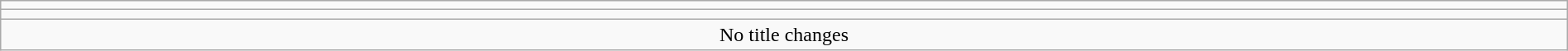<table class="wikitable" style="text-align:center; width:100%;">
<tr>
<td colspan=5></td>
</tr>
<tr>
<td colspan=5><strong></strong></td>
</tr>
<tr>
<td colspan="5">No title changes</td>
</tr>
</table>
